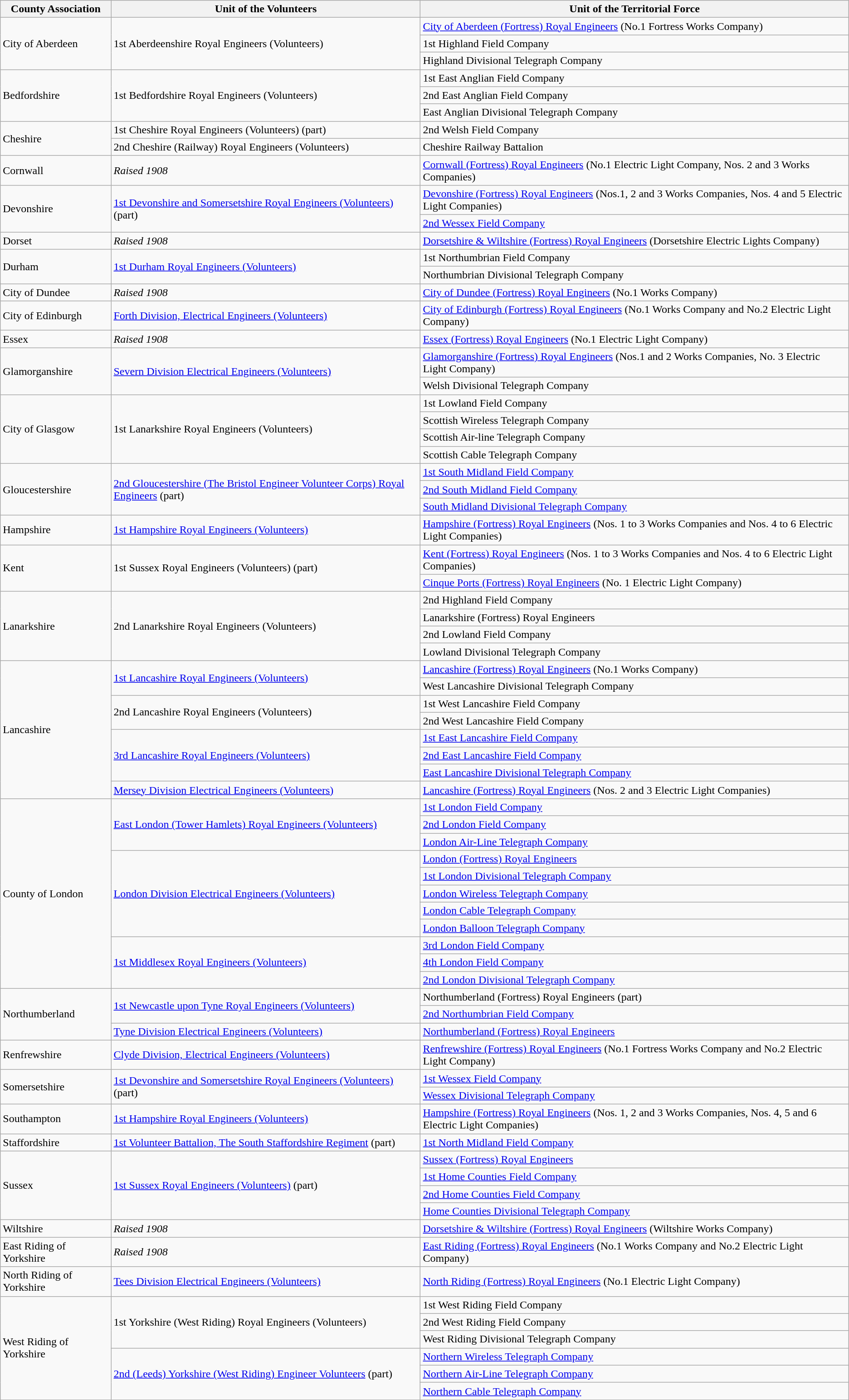<table class="wikitable">
<tr>
<th>County Association</th>
<th>Unit of the Volunteers</th>
<th>Unit of the Territorial Force</th>
</tr>
<tr>
<td rowspan=3>City of Aberdeen</td>
<td rowspan=3>1st Aberdeenshire Royal Engineers (Volunteers)</td>
<td><a href='#'>City of Aberdeen (Fortress) Royal Engineers</a> (No.1 Fortress Works Company)</td>
</tr>
<tr>
<td>1st Highland Field Company</td>
</tr>
<tr>
<td>Highland Divisional Telegraph Company</td>
</tr>
<tr>
<td rowspan=3>Bedfordshire</td>
<td rowspan=3>1st Bedfordshire Royal Engineers (Volunteers)</td>
<td>1st East Anglian Field Company</td>
</tr>
<tr>
<td>2nd East Anglian Field Company</td>
</tr>
<tr>
<td>East Anglian Divisional Telegraph Company</td>
</tr>
<tr>
<td rowspan=2>Cheshire</td>
<td>1st Cheshire Royal Engineers (Volunteers) (part)</td>
<td>2nd Welsh Field Company</td>
</tr>
<tr>
<td>2nd Cheshire (Railway) Royal Engineers (Volunteers)</td>
<td>Cheshire Railway Battalion</td>
</tr>
<tr>
<td>Cornwall</td>
<td><em>Raised 1908</em></td>
<td><a href='#'>Cornwall (Fortress) Royal Engineers</a> (No.1 Electric Light Company, Nos. 2 and 3 Works Companies)</td>
</tr>
<tr>
<td rowspan=2>Devonshire</td>
<td rowspan=2><a href='#'>1st Devonshire and Somersetshire Royal Engineers (Volunteers)</a> (part)</td>
<td><a href='#'>Devonshire (Fortress) Royal Engineers</a> (Nos.1, 2 and 3 Works Companies, Nos. 4 and 5 Electric Light Companies)</td>
</tr>
<tr>
<td><a href='#'>2nd Wessex Field Company</a></td>
</tr>
<tr>
<td>Dorset</td>
<td><em>Raised 1908</em></td>
<td><a href='#'>Dorsetshire & Wiltshire (Fortress) Royal Engineers</a> (Dorsetshire Electric Lights Company)</td>
</tr>
<tr>
<td rowspan=2>Durham</td>
<td rowspan=2><a href='#'>1st Durham Royal Engineers (Volunteers)</a></td>
<td>1st Northumbrian Field Company</td>
</tr>
<tr>
<td>Northumbrian Divisional Telegraph Company</td>
</tr>
<tr>
<td>City of Dundee</td>
<td><em>Raised 1908</em></td>
<td><a href='#'>City of Dundee (Fortress) Royal Engineers</a> (No.1 Works Company)</td>
</tr>
<tr>
<td>City of Edinburgh</td>
<td><a href='#'>Forth Division, Electrical Engineers (Volunteers)</a></td>
<td><a href='#'>City of Edinburgh (Fortress) Royal Engineers</a> (No.1 Works Company and No.2 Electric Light Company)</td>
</tr>
<tr>
<td>Essex</td>
<td><em>Raised 1908</em></td>
<td><a href='#'>Essex (Fortress) Royal Engineers</a> (No.1 Electric Light Company)</td>
</tr>
<tr>
<td rowspan=2>Glamorganshire</td>
<td rowspan=2><a href='#'>Severn Division Electrical Engineers (Volunteers)</a></td>
<td><a href='#'>Glamorganshire (Fortress) Royal Engineers</a> (Nos.1 and 2 Works Companies, No. 3 Electric Light Company)</td>
</tr>
<tr>
<td>Welsh Divisional Telegraph Company</td>
</tr>
<tr>
<td rowspan=4>City of Glasgow</td>
<td rowspan=4>1st Lanarkshire Royal Engineers (Volunteers)</td>
<td>1st Lowland Field Company</td>
</tr>
<tr>
<td>Scottish Wireless Telegraph Company</td>
</tr>
<tr>
<td>Scottish Air-line Telegraph Company</td>
</tr>
<tr>
<td>Scottish Cable Telegraph Company</td>
</tr>
<tr>
<td rowspan=3>Gloucestershire</td>
<td rowspan=3><a href='#'>2nd Gloucestershire (The Bristol Engineer Volunteer Corps) Royal Engineers</a> (part)</td>
<td><a href='#'>1st South Midland Field Company</a></td>
</tr>
<tr>
<td><a href='#'>2nd South Midland Field Company</a></td>
</tr>
<tr>
<td><a href='#'>South Midland Divisional Telegraph Company</a></td>
</tr>
<tr>
<td>Hampshire</td>
<td><a href='#'>1st Hampshire Royal Engineers (Volunteers)</a></td>
<td><a href='#'>Hampshire (Fortress) Royal Engineers</a> (Nos. 1 to 3 Works Companies and Nos. 4 to 6 Electric Light Companies)</td>
</tr>
<tr>
<td rowspan=2>Kent</td>
<td rowspan=2>1st Sussex Royal Engineers (Volunteers) (part)</td>
<td><a href='#'>Kent (Fortress) Royal Engineers</a> (Nos. 1 to 3 Works Companies and Nos. 4 to 6 Electric Light Companies)</td>
</tr>
<tr>
<td><a href='#'>Cinque Ports (Fortress) Royal Engineers</a> (No. 1 Electric Light Company)</td>
</tr>
<tr>
<td rowspan=4>Lanarkshire</td>
<td rowspan=4>2nd Lanarkshire Royal Engineers (Volunteers)</td>
<td>2nd Highland Field Company</td>
</tr>
<tr>
<td>Lanarkshire (Fortress) Royal Engineers</td>
</tr>
<tr>
<td>2nd Lowland Field Company</td>
</tr>
<tr>
<td>Lowland Divisional Telegraph Company</td>
</tr>
<tr>
<td rowspan=8>Lancashire</td>
<td rowspan=2><a href='#'>1st Lancashire Royal Engineers (Volunteers)</a></td>
<td><a href='#'>Lancashire (Fortress) Royal Engineers</a> (No.1 Works Company)</td>
</tr>
<tr>
<td>West Lancashire Divisional Telegraph Company</td>
</tr>
<tr>
<td rowspan=2>2nd Lancashire Royal Engineers (Volunteers)</td>
<td>1st West Lancashire Field Company</td>
</tr>
<tr>
<td>2nd West Lancashire Field Company</td>
</tr>
<tr>
<td rowspan=3><a href='#'>3rd Lancashire Royal Engineers (Volunteers)</a></td>
<td><a href='#'>1st East Lancashire Field Company</a></td>
</tr>
<tr>
<td><a href='#'>2nd East Lancashire Field Company</a></td>
</tr>
<tr>
<td><a href='#'>East Lancashire Divisional Telegraph Company</a></td>
</tr>
<tr>
<td><a href='#'>Mersey Division Electrical Engineers (Volunteers)</a></td>
<td><a href='#'>Lancashire (Fortress) Royal Engineers</a> (Nos. 2 and 3 Electric Light Companies)</td>
</tr>
<tr>
<td rowspan=11>County of London</td>
<td rowspan=3><a href='#'>East London (Tower Hamlets) Royal Engineers (Volunteers)</a></td>
<td><a href='#'>1st London Field Company</a></td>
</tr>
<tr>
<td><a href='#'>2nd London Field Company</a></td>
</tr>
<tr>
<td><a href='#'>London Air-Line Telegraph Company</a></td>
</tr>
<tr>
<td rowspan=5><a href='#'>London Division Electrical Engineers (Volunteers)</a></td>
<td><a href='#'>London (Fortress) Royal Engineers</a></td>
</tr>
<tr>
<td><a href='#'>1st London Divisional Telegraph Company</a></td>
</tr>
<tr>
<td><a href='#'>London Wireless Telegraph Company</a></td>
</tr>
<tr>
<td><a href='#'>London Cable Telegraph Company</a></td>
</tr>
<tr>
<td><a href='#'>London Balloon Telegraph Company</a></td>
</tr>
<tr>
<td rowspan=3><a href='#'>1st Middlesex Royal Engineers (Volunteers)</a></td>
<td><a href='#'>3rd London Field Company</a></td>
</tr>
<tr>
<td><a href='#'>4th London Field Company</a></td>
</tr>
<tr>
<td><a href='#'>2nd London Divisional Telegraph Company</a></td>
</tr>
<tr>
<td rowspan=3>Northumberland</td>
<td rowspan=2><a href='#'>1st Newcastle upon Tyne Royal Engineers (Volunteers)</a></td>
<td>Northumberland (Fortress) Royal Engineers (part)</td>
</tr>
<tr>
<td><a href='#'>2nd Northumbrian Field Company</a></td>
</tr>
<tr>
<td><a href='#'>Tyne Division Electrical Engineers (Volunteers)</a></td>
<td><a href='#'>Northumberland (Fortress) Royal Engineers</a></td>
</tr>
<tr>
<td>Renfrewshire</td>
<td><a href='#'>Clyde Division, Electrical Engineers (Volunteers)</a></td>
<td><a href='#'>Renfrewshire (Fortress) Royal Engineers</a> (No.1 Fortress Works Company and No.2 Electric Light Company)</td>
</tr>
<tr>
<td rowspan=2>Somersetshire</td>
<td rowspan=2><a href='#'>1st Devonshire and Somersetshire Royal Engineers (Volunteers)</a> (part)</td>
<td><a href='#'>1st Wessex Field Company</a></td>
</tr>
<tr>
<td><a href='#'>Wessex Divisional Telegraph Company</a></td>
</tr>
<tr>
<td>Southampton</td>
<td><a href='#'>1st Hampshire Royal Engineers (Volunteers)</a></td>
<td><a href='#'>Hampshire (Fortress) Royal Engineers</a> (Nos. 1, 2 and 3 Works Companies, Nos. 4, 5 and 6 Electric Light Companies)</td>
</tr>
<tr>
<td>Staffordshire</td>
<td><a href='#'>1st Volunteer Battalion, The South Staffordshire Regiment</a> (part)</td>
<td><a href='#'>1st North Midland Field Company</a></td>
</tr>
<tr>
<td rowspan=4>Sussex</td>
<td rowspan=4><a href='#'>1st Sussex Royal Engineers (Volunteers)</a> (part)</td>
<td><a href='#'>Sussex (Fortress) Royal Engineers</a></td>
</tr>
<tr>
<td><a href='#'>1st Home Counties Field Company</a></td>
</tr>
<tr>
<td><a href='#'>2nd Home Counties Field Company</a></td>
</tr>
<tr>
<td><a href='#'>Home Counties Divisional Telegraph Company</a></td>
</tr>
<tr>
<td>Wiltshire</td>
<td><em>Raised 1908</em></td>
<td><a href='#'>Dorsetshire & Wiltshire (Fortress) Royal Engineers</a> (Wiltshire Works Company)</td>
</tr>
<tr>
<td>East Riding of Yorkshire</td>
<td><em>Raised 1908</em></td>
<td><a href='#'>East Riding (Fortress) Royal Engineers</a> (No.1 Works Company and No.2 Electric Light Company)</td>
</tr>
<tr>
<td>North Riding of Yorkshire</td>
<td><a href='#'>Tees Division Electrical Engineers (Volunteers)</a></td>
<td><a href='#'>North Riding (Fortress) Royal Engineers</a> (No.1 Electric Light Company)</td>
</tr>
<tr>
<td rowspan=6>West Riding of Yorkshire</td>
<td rowspan=3>1st Yorkshire (West Riding) Royal Engineers (Volunteers)</td>
<td>1st West Riding Field Company</td>
</tr>
<tr>
<td>2nd West Riding Field Company</td>
</tr>
<tr>
<td>West Riding Divisional Telegraph Company</td>
</tr>
<tr>
<td rowspan=3><a href='#'>2nd (Leeds) Yorkshire (West Riding) Engineer Volunteers</a> (part)</td>
<td><a href='#'>Northern Wireless Telegraph Company</a></td>
</tr>
<tr>
<td><a href='#'>Northern Air-Line Telegraph Company</a></td>
</tr>
<tr>
<td><a href='#'>Northern Cable Telegraph Company</a></td>
</tr>
</table>
